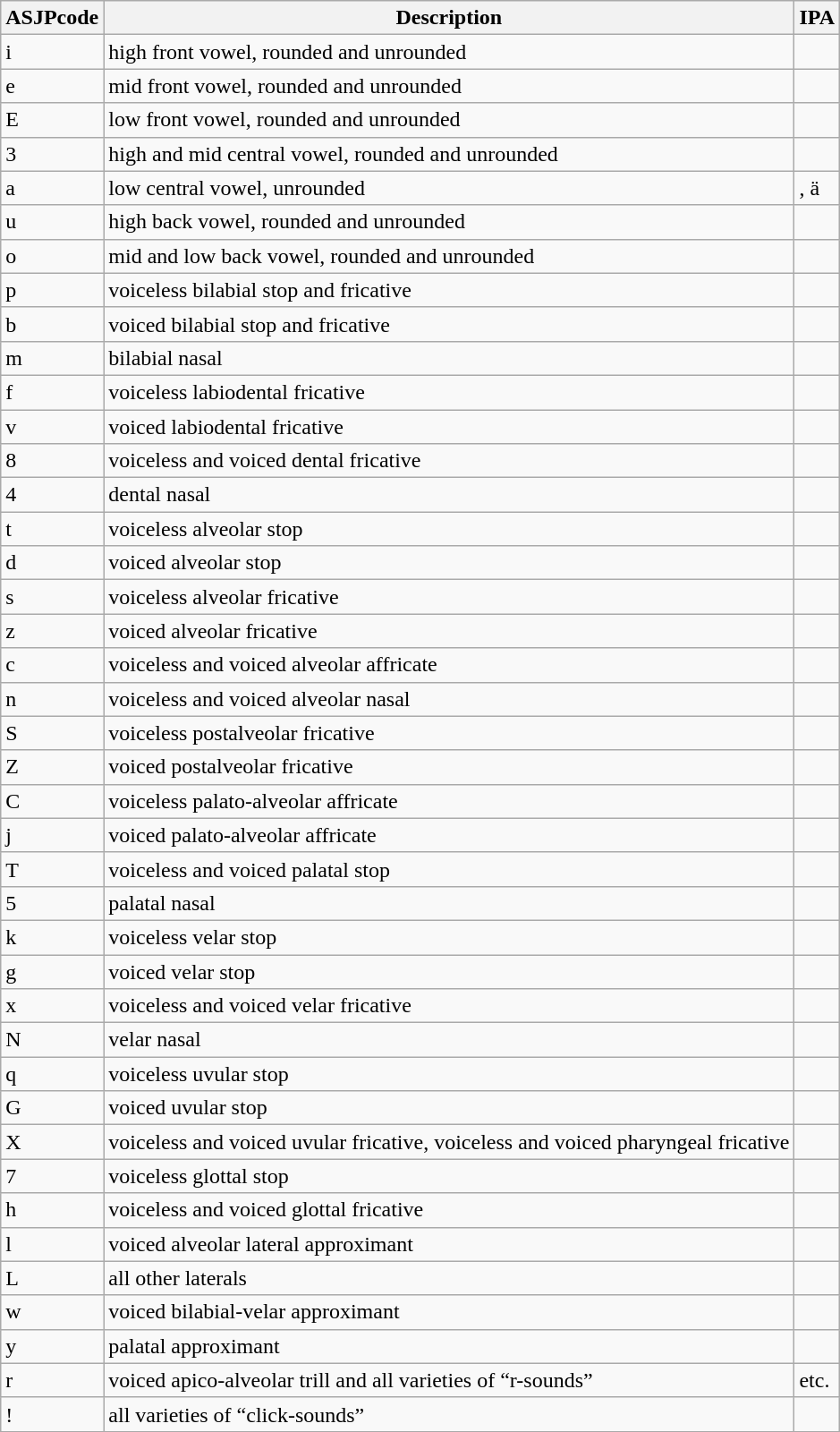<table class="wikitable sortable">
<tr>
<th>ASJPcode</th>
<th>Description</th>
<th>IPA</th>
</tr>
<tr>
<td>i</td>
<td>high front vowel, rounded and unrounded</td>
<td></td>
</tr>
<tr>
<td>e</td>
<td>mid front vowel, rounded and unrounded</td>
<td></td>
</tr>
<tr>
<td>E</td>
<td>low front vowel, rounded and unrounded</td>
<td></td>
</tr>
<tr>
<td>3</td>
<td>high and mid central vowel, rounded and unrounded</td>
<td></td>
</tr>
<tr>
<td>a</td>
<td>low central vowel, unrounded</td>
<td>, ä</td>
</tr>
<tr>
<td>u</td>
<td>high back vowel, rounded and unrounded</td>
<td></td>
</tr>
<tr>
<td>o</td>
<td>mid and low back vowel, rounded and unrounded</td>
<td></td>
</tr>
<tr>
<td>p</td>
<td>voiceless bilabial stop and fricative</td>
<td></td>
</tr>
<tr>
<td>b</td>
<td>voiced bilabial stop and fricative</td>
<td></td>
</tr>
<tr>
<td>m</td>
<td>bilabial nasal</td>
<td></td>
</tr>
<tr>
<td>f</td>
<td>voiceless labiodental fricative</td>
<td></td>
</tr>
<tr>
<td>v</td>
<td>voiced labiodental fricative</td>
<td></td>
</tr>
<tr>
<td>8</td>
<td>voiceless and voiced dental fricative</td>
<td></td>
</tr>
<tr>
<td>4</td>
<td>dental nasal</td>
<td></td>
</tr>
<tr>
<td>t</td>
<td>voiceless alveolar stop</td>
<td></td>
</tr>
<tr>
<td>d</td>
<td>voiced alveolar stop</td>
<td></td>
</tr>
<tr>
<td>s</td>
<td>voiceless alveolar fricative</td>
<td></td>
</tr>
<tr>
<td>z</td>
<td>voiced alveolar fricative</td>
<td></td>
</tr>
<tr>
<td>c</td>
<td>voiceless and voiced alveolar affricate</td>
<td></td>
</tr>
<tr>
<td>n</td>
<td>voiceless and voiced alveolar nasal</td>
<td></td>
</tr>
<tr>
<td>S</td>
<td>voiceless postalveolar fricative</td>
<td></td>
</tr>
<tr>
<td>Z</td>
<td>voiced postalveolar fricative</td>
<td></td>
</tr>
<tr>
<td>C</td>
<td>voiceless palato-alveolar affricate</td>
<td></td>
</tr>
<tr>
<td>j</td>
<td>voiced palato-alveolar affricate</td>
<td></td>
</tr>
<tr>
<td>T</td>
<td>voiceless and voiced palatal stop</td>
<td></td>
</tr>
<tr>
<td>5</td>
<td>palatal nasal</td>
<td></td>
</tr>
<tr>
<td>k</td>
<td>voiceless velar stop</td>
<td></td>
</tr>
<tr>
<td>g</td>
<td>voiced velar stop</td>
<td></td>
</tr>
<tr>
<td>x</td>
<td>voiceless and voiced velar fricative</td>
<td></td>
</tr>
<tr>
<td>N</td>
<td>velar nasal</td>
<td></td>
</tr>
<tr>
<td>q</td>
<td>voiceless uvular stop</td>
<td></td>
</tr>
<tr>
<td>G</td>
<td>voiced uvular stop</td>
<td></td>
</tr>
<tr>
<td>X</td>
<td>voiceless and voiced uvular fricative, voiceless and voiced pharyngeal fricative</td>
<td></td>
</tr>
<tr>
<td>7</td>
<td>voiceless glottal stop</td>
<td></td>
</tr>
<tr>
<td>h</td>
<td>voiceless and voiced glottal fricative</td>
<td></td>
</tr>
<tr>
<td>l</td>
<td>voiced alveolar lateral approximant</td>
<td></td>
</tr>
<tr>
<td>L</td>
<td>all other laterals</td>
<td></td>
</tr>
<tr>
<td>w</td>
<td>voiced bilabial-velar approximant</td>
<td></td>
</tr>
<tr>
<td>y</td>
<td>palatal approximant</td>
<td></td>
</tr>
<tr>
<td>r</td>
<td>voiced apico-alveolar trill and all varieties of “r-sounds”</td>
<td> etc.</td>
</tr>
<tr>
<td>!</td>
<td>all varieties of “click-sounds”</td>
<td></td>
</tr>
</table>
